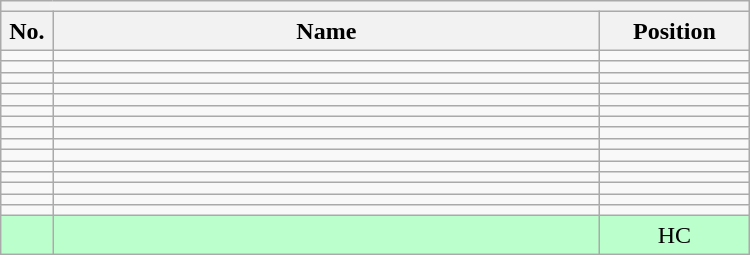<table class="wikitable mw-collapsible mw-collapsed" style="text-align:center; width:500px; border:none">
<tr>
<th style="text-align:left" colspan="3"></th>
</tr>
<tr>
<th style="width:7%">No.</th>
<th>Name</th>
<th style="width:20%">Position</th>
</tr>
<tr>
<td></td>
<td></td>
<td></td>
</tr>
<tr>
<td></td>
<td></td>
<td></td>
</tr>
<tr>
<td></td>
<td></td>
<td></td>
</tr>
<tr>
<td></td>
<td></td>
<td></td>
</tr>
<tr>
<td></td>
<td></td>
<td></td>
</tr>
<tr>
<td></td>
<td></td>
<td></td>
</tr>
<tr>
<td></td>
<td></td>
<td></td>
</tr>
<tr>
<td></td>
<td></td>
<td></td>
</tr>
<tr>
<td></td>
<td></td>
<td></td>
</tr>
<tr>
<td></td>
<td></td>
<td></td>
</tr>
<tr>
<td></td>
<td></td>
<td></td>
</tr>
<tr>
<td></td>
<td></td>
<td></td>
</tr>
<tr>
<td></td>
<td></td>
<td></td>
</tr>
<tr>
<td></td>
<td></td>
<td></td>
</tr>
<tr>
<td></td>
<td></td>
<td></td>
</tr>
<tr bgcolor=#BBFFCC>
<td></td>
<td></td>
<td>HC</td>
</tr>
</table>
